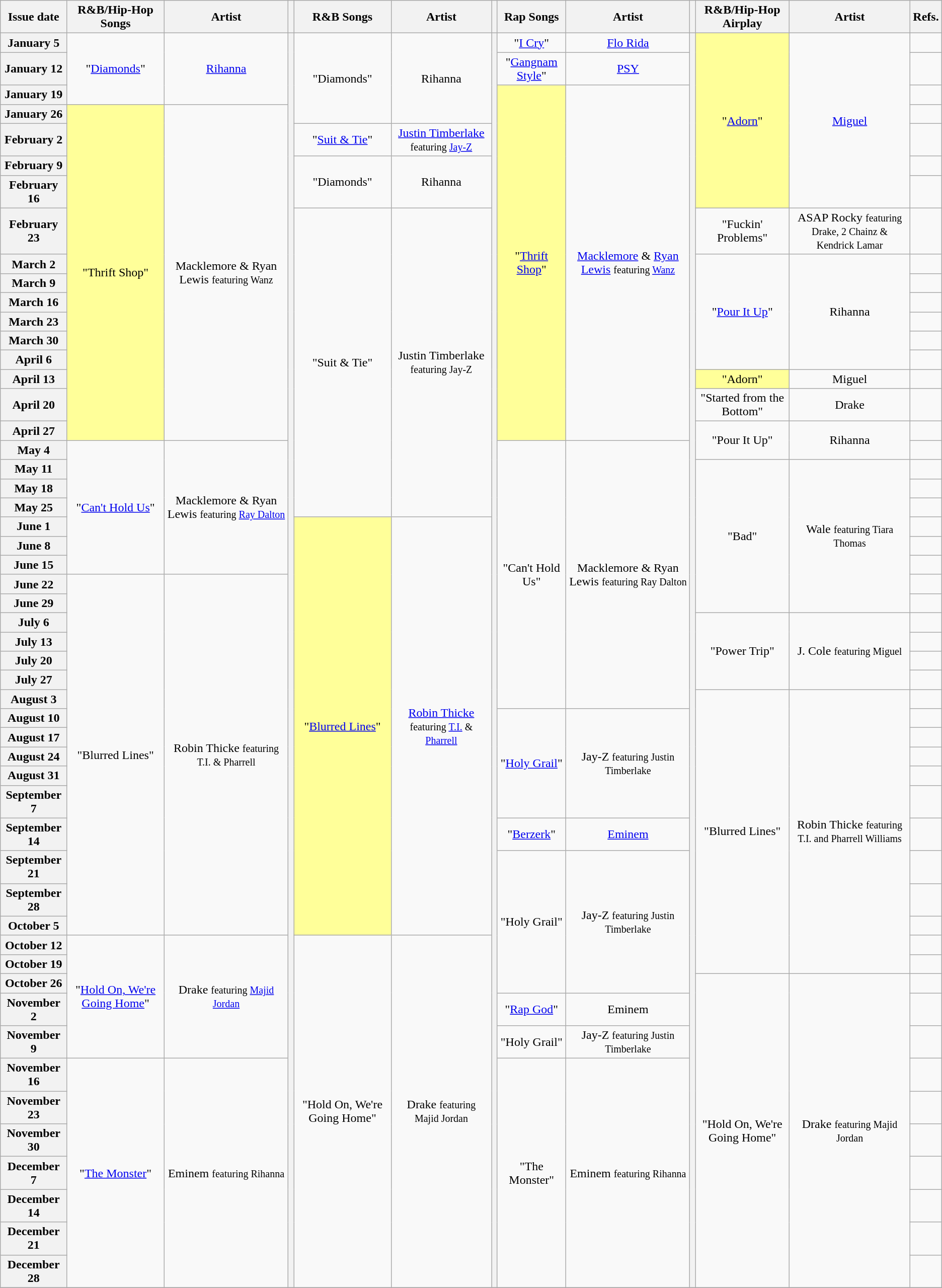<table class="wikitable plainrowheaders" style="text-align:center;">
<tr>
<th>Issue date</th>
<th>R&B/Hip-Hop Songs</th>
<th>Artist</th>
<th></th>
<th>R&B Songs</th>
<th>Artist</th>
<th></th>
<th>Rap Songs</th>
<th>Artist</th>
<th></th>
<th>R&B/Hip-Hop Airplay</th>
<th>Artist</th>
<th>Refs.</th>
</tr>
<tr>
<th scope=row>January 5</th>
<td rowspan="3">"<a href='#'>Diamonds</a>"</td>
<td rowspan="3"><a href='#'>Rihanna</a></td>
<th scope=row rowspan="52"></th>
<td rowspan="4">"Diamonds"</td>
<td rowspan="4">Rihanna</td>
<th scope=row rowspan="52"></th>
<td>"<a href='#'>I Cry</a>"</td>
<td><a href='#'>Flo Rida</a></td>
<th scope=row rowspan="52"></th>
<td bgcolor=#FFFF99 rowspan="7">"<a href='#'>Adorn</a>" </td>
<td rowspan="7"><a href='#'>Miguel</a></td>
<td></td>
</tr>
<tr>
<th scope=row>January 12</th>
<td>"<a href='#'>Gangnam Style</a>"</td>
<td><a href='#'>PSY</a></td>
<td></td>
</tr>
<tr>
<th scope=row>January 19</th>
<td bgcolor=#FFFF99 rowspan="15">"<a href='#'>Thrift Shop</a>" </td>
<td rowspan="15"><a href='#'>Macklemore</a> & <a href='#'>Ryan Lewis</a> <small> featuring <a href='#'>Wanz</a></small></td>
<td></td>
</tr>
<tr>
<th scope=row>January 26</th>
<td bgcolor=#FFFF99 rowspan="14">"Thrift Shop" </td>
<td rowspan="14">Macklemore & Ryan Lewis <small> featuring Wanz</small></td>
<td></td>
</tr>
<tr>
<th scope=row>February 2</th>
<td>"<a href='#'>Suit & Tie</a>"</td>
<td><a href='#'>Justin Timberlake</a> <small> featuring <a href='#'>Jay-Z</a></small></td>
<td></td>
</tr>
<tr>
<th scope=row>February 9</th>
<td rowspan="2">"Diamonds"</td>
<td rowspan="2">Rihanna</td>
<td></td>
</tr>
<tr>
<th scope=row>February 16</th>
<td></td>
</tr>
<tr>
<th scope=row>February 23</th>
<td rowspan="14">"Suit & Tie"</td>
<td rowspan="14">Justin Timberlake <small> featuring Jay-Z</small></td>
<td>"Fuckin' Problems"</td>
<td>ASAP Rocky <small> featuring Drake, 2 Chainz & Kendrick Lamar</small></td>
<td></td>
</tr>
<tr>
<th scope=row>March 2</th>
<td rowspan="6">"<a href='#'>Pour It Up</a>"</td>
<td rowspan="6">Rihanna</td>
<td></td>
</tr>
<tr>
<th scope=row>March 9</th>
<td></td>
</tr>
<tr>
<th scope=row>March 16</th>
<td></td>
</tr>
<tr>
<th scope=row>March 23</th>
<td></td>
</tr>
<tr>
<th scope=row>March 30</th>
<td></td>
</tr>
<tr>
<th scope=row>April 6</th>
<td></td>
</tr>
<tr>
<th scope=row>April 13</th>
<td bgcolor=#FFFF99>"Adorn" </td>
<td>Miguel</td>
<td></td>
</tr>
<tr>
<th scope=row>April 20</th>
<td>"Started from the Bottom"</td>
<td>Drake</td>
<td></td>
</tr>
<tr>
<th scope=row>April 27</th>
<td rowspan="2">"Pour It Up"</td>
<td rowspan="2">Rihanna</td>
<td></td>
</tr>
<tr>
<th scope=row>May 4</th>
<td rowspan="7">"<a href='#'>Can't Hold Us</a>"</td>
<td rowspan="7">Macklemore & Ryan Lewis <small> featuring <a href='#'>Ray Dalton</a></small></td>
<td rowspan="14">"Can't Hold Us"</td>
<td rowspan="14">Macklemore & Ryan Lewis <small> featuring Ray Dalton</small></td>
<td></td>
</tr>
<tr>
<th scope=row>May 11</th>
<td rowspan="8">"Bad"</td>
<td rowspan="8">Wale <small> featuring Tiara Thomas</small></td>
<td></td>
</tr>
<tr>
<th scope=row>May 18</th>
<td></td>
</tr>
<tr>
<th scope=row>May 25</th>
<td></td>
</tr>
<tr>
<th scope=row>June 1</th>
<td bgcolor=#FFFF99 rowspan="19">"<a href='#'>Blurred Lines</a>" </td>
<td rowspan="19"><a href='#'>Robin Thicke</a> <small> featuring <a href='#'>T.I.</a> & <a href='#'>Pharrell</a></small></td>
<td></td>
</tr>
<tr>
<th scope=row>June 8</th>
<td></td>
</tr>
<tr>
<th scope=row>June 15</th>
<td></td>
</tr>
<tr>
<th scope=row>June 22</th>
<td rowspan="16">"Blurred Lines"</td>
<td rowspan="16">Robin Thicke <small> featuring T.I. & Pharrell</small></td>
<td></td>
</tr>
<tr>
<th scope=row>June 29</th>
<td></td>
</tr>
<tr>
<th scope=row>July 6</th>
<td rowspan="4">"Power Trip"</td>
<td rowspan="4">J. Cole <small> featuring Miguel</small></td>
<td></td>
</tr>
<tr>
<th scope=row>July 13</th>
<td></td>
</tr>
<tr>
<th scope=row>July 20</th>
<td></td>
</tr>
<tr>
<th scope=row>July 27</th>
<td></td>
</tr>
<tr>
<th scope=row>August 3</th>
<td rowspan="12">"Blurred Lines"</td>
<td rowspan="12">Robin Thicke <small> featuring T.I. and Pharrell Williams</small></td>
<td></td>
</tr>
<tr>
<th scope=row>August 10</th>
<td rowspan="5">"<a href='#'>Holy Grail</a>"</td>
<td rowspan="5">Jay-Z <small> featuring Justin Timberlake</small></td>
<td></td>
</tr>
<tr>
<th scope=row>August 17</th>
<td></td>
</tr>
<tr>
<th scope=row>August 24</th>
<td></td>
</tr>
<tr>
<th scope=row>August 31</th>
<td></td>
</tr>
<tr>
<th scope=row>September 7</th>
<td></td>
</tr>
<tr>
<th scope=row>September 14</th>
<td rowspan="1">"<a href='#'>Berzerk</a>"</td>
<td rowspan="1"><a href='#'>Eminem</a></td>
<td></td>
</tr>
<tr>
<th scope=row>September 21</th>
<td rowspan="6">"Holy Grail"</td>
<td rowspan="6">Jay-Z <small> featuring Justin Timberlake</small></td>
<td></td>
</tr>
<tr>
<th scope=row>September 28</th>
<td></td>
</tr>
<tr>
<th scope=row>October 5</th>
<td></td>
</tr>
<tr>
<th scope=row>October 12</th>
<td rowspan="5">"<a href='#'>Hold On, We're Going Home</a>"</td>
<td rowspan="5">Drake <small> featuring <a href='#'>Majid Jordan</a></small></td>
<td rowspan="12">"Hold On, We're Going Home"</td>
<td rowspan="12">Drake <small> featuring Majid Jordan</small></td>
<td></td>
</tr>
<tr>
<th scope=row>October 19</th>
<td></td>
</tr>
<tr>
<th scope=row>October 26</th>
<td rowspan="10">"Hold On, We're Going Home"</td>
<td rowspan="10">Drake <small> featuring Majid Jordan</small></td>
<td></td>
</tr>
<tr>
<th scope=row>November 2</th>
<td>"<a href='#'>Rap God</a>"</td>
<td>Eminem</td>
<td></td>
</tr>
<tr>
<th scope=row>November 9</th>
<td rowspan="1">"Holy Grail"</td>
<td rowspan="1">Jay-Z <small> featuring Justin Timberlake</small></td>
<td></td>
</tr>
<tr>
<th scope=row>November 16</th>
<td rowspan="7">"<a href='#'>The Monster</a>"</td>
<td rowspan="7">Eminem <small> featuring Rihanna</small></td>
<td rowspan="7">"The Monster"</td>
<td rowspan="7">Eminem <small> featuring Rihanna</small></td>
<td></td>
</tr>
<tr>
<th scope=row>November 23</th>
<td></td>
</tr>
<tr>
<th scope=row>November 30</th>
<td></td>
</tr>
<tr>
<th scope=row>December 7</th>
<td></td>
</tr>
<tr>
<th scope=row>December 14</th>
<td></td>
</tr>
<tr>
<th scope=row>December 21</th>
<td></td>
</tr>
<tr>
<th scope="row">December 28</th>
<td></td>
</tr>
<tr>
</tr>
</table>
